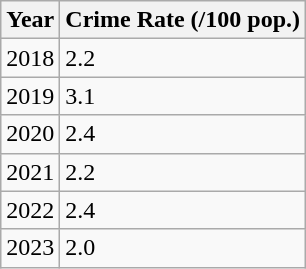<table class="wikitable">
<tr>
<th>Year</th>
<th>Crime Rate (/100 pop.)</th>
</tr>
<tr>
<td>2018</td>
<td>2.2</td>
</tr>
<tr>
<td>2019</td>
<td>3.1</td>
</tr>
<tr>
<td>2020</td>
<td>2.4</td>
</tr>
<tr>
<td>2021</td>
<td>2.2</td>
</tr>
<tr>
<td>2022</td>
<td>2.4</td>
</tr>
<tr>
<td>2023</td>
<td>2.0</td>
</tr>
</table>
